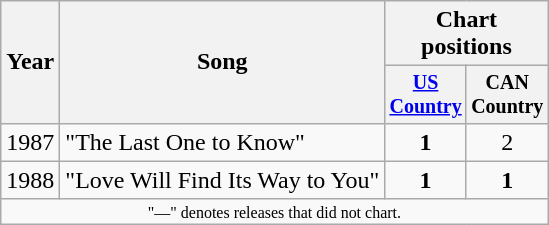<table class="wikitable" style="text-align:center;">
<tr>
<th rowspan="2">Year</th>
<th rowspan="2">Song</th>
<th colspan="2">Chart positions</th>
</tr>
<tr style="font-size:smaller;">
<th width="45"><a href='#'>US Country</a></th>
<th width="45">CAN Country</th>
</tr>
<tr>
<td>1987</td>
<td align="left">"The Last One to Know"</td>
<td><strong>1</strong></td>
<td>2</td>
</tr>
<tr>
<td>1988</td>
<td align="left">"Love Will Find Its Way to You"</td>
<td><strong>1</strong></td>
<td><strong>1</strong></td>
</tr>
<tr>
<td align="center" colspan="7" style="font-size: 8pt">"—" denotes releases that did not chart.</td>
</tr>
</table>
